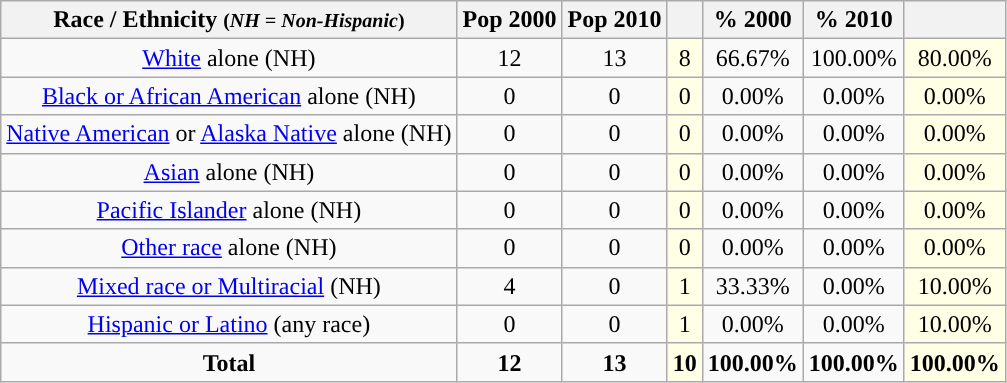<table class="wikitable" style="text-align:center;">
<tr>
<th>Race / Ethnicity <small>(<em>NH = Non-Hispanic</em>)</small></th>
<th>Pop 2000</th>
<th>Pop 2010</th>
<th></th>
<th>% 2000</th>
<th>% 2010</th>
<th></th>
</tr>
<tr>
<td><a href='#'>White</a> alone (NH)</td>
<td>12</td>
<td>13</td>
<td style='background: #ffffe6;'>8</td>
<td>66.67%</td>
<td>100.00%</td>
<td style='background: #ffffe6;'>80.00%</td>
</tr>
<tr>
<td><a href='#'>Black or African American</a> alone (NH)</td>
<td>0</td>
<td>0</td>
<td style='background: #ffffe6;'>0</td>
<td>0.00%</td>
<td>0.00%</td>
<td style='background: #ffffe6;'>0.00%</td>
</tr>
<tr>
<td><a href='#'>Native American</a> or <a href='#'>Alaska Native</a> alone (NH)</td>
<td>0</td>
<td>0</td>
<td style='background: #ffffe6;'>0</td>
<td>0.00%</td>
<td>0.00%</td>
<td style='background: #ffffe6;'>0.00%</td>
</tr>
<tr>
<td><a href='#'>Asian</a> alone (NH)</td>
<td>0</td>
<td>0</td>
<td style='background: #ffffe6;'>0</td>
<td>0.00%</td>
<td>0.00%</td>
<td style='background: #ffffe6;'>0.00%</td>
</tr>
<tr>
<td><a href='#'>Pacific Islander</a> alone (NH)</td>
<td>0</td>
<td>0</td>
<td style='background: #ffffe6;'>0</td>
<td>0.00%</td>
<td>0.00%</td>
<td style='background: #ffffe6;'>0.00%</td>
</tr>
<tr>
<td><a href='#'>Other race</a> alone (NH)</td>
<td>0</td>
<td>0</td>
<td style='background: #ffffe6;'>0</td>
<td>0.00%</td>
<td>0.00%</td>
<td style='background: #ffffe6;'>0.00%</td>
</tr>
<tr>
<td><a href='#'>Mixed race or Multiracial</a> (NH)</td>
<td>4</td>
<td>0</td>
<td style='background: #ffffe6;'>1</td>
<td>33.33%</td>
<td>0.00%</td>
<td style='background: #ffffe6;'>10.00%</td>
</tr>
<tr>
<td><a href='#'>Hispanic or Latino</a> (any race)</td>
<td>0</td>
<td>0</td>
<td style='background: #ffffe6;'>1</td>
<td>0.00%</td>
<td>0.00%</td>
<td style='background: #ffffe6;'>10.00%</td>
</tr>
<tr>
<td><strong>Total</strong></td>
<td><strong>12</strong></td>
<td><strong>13</strong></td>
<td style='background: #ffffe6;'><strong>10</strong></td>
<td><strong>100.00%</strong></td>
<td><strong>100.00%</strong></td>
<td style='background: #ffffe6;'><strong>100.00%</strong></td>
</tr>
</table>
